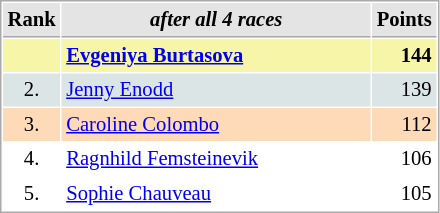<table cellspacing="1" cellpadding="3" style="border:1px solid #aaa; font-size:86%;">
<tr style="background:#e4e4e4;">
<th style="border-bottom:1px solid #aaa; width:10px;">Rank</th>
<th style="border-bottom:1px solid #aaa; width:200px; white-space:nowrap;"><em>after all 4 races</em></th>
<th style="border-bottom:1px solid #aaa; width:20px;">Points</th>
</tr>
<tr style="background:#f7f6a8;">
<td style="text-align:center"></td>
<td> <strong><a href='#'>Evgeniya Burtasova</a></strong></td>
<td style="text-align:right"><strong>144</strong></td>
</tr>
<tr style="background:#dce5e5;">
<td style="text-align:center">2.</td>
<td> <a href='#'>Jenny Enodd</a></td>
<td align=right>139</td>
</tr>
<tr style="background:#ffdab9;">
<td style="text-align:center">3.</td>
<td> <a href='#'>Caroline Colombo</a></td>
<td style="text-align:right">112</td>
</tr>
<tr>
<td style="text-align:center">4.</td>
<td> <a href='#'>Ragnhild Femsteinevik</a></td>
<td align=right>106</td>
</tr>
<tr>
<td style="text-align:center">5.</td>
<td> <a href='#'>Sophie Chauveau</a></td>
<td align=right>105</td>
</tr>
</table>
